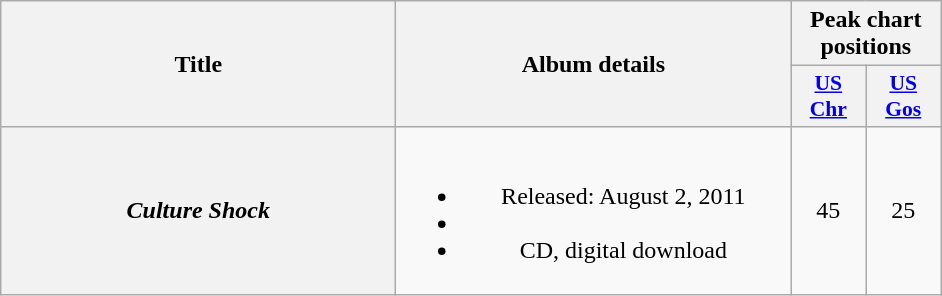<table class="wikitable plainrowheaders" style="text-align:center;">
<tr>
<th scope="col" rowspan="2" style="width:16em;">Title</th>
<th scope="col" rowspan="2" style="width:16em;">Album details</th>
<th scope="col" colspan="2">Peak chart positions</th>
</tr>
<tr>
<th style="width:3em; font-size:90%"><a href='#'>US<br>Chr</a></th>
<th style="width:3em; font-size:90%"><a href='#'>US<br>Gos</a></th>
</tr>
<tr>
<th scope="row"><em>Culture Shock</em></th>
<td><br><ul><li>Released: August 2, 2011</li><li></li><li>CD, digital download</li></ul></td>
<td>45</td>
<td>25</td>
</tr>
</table>
